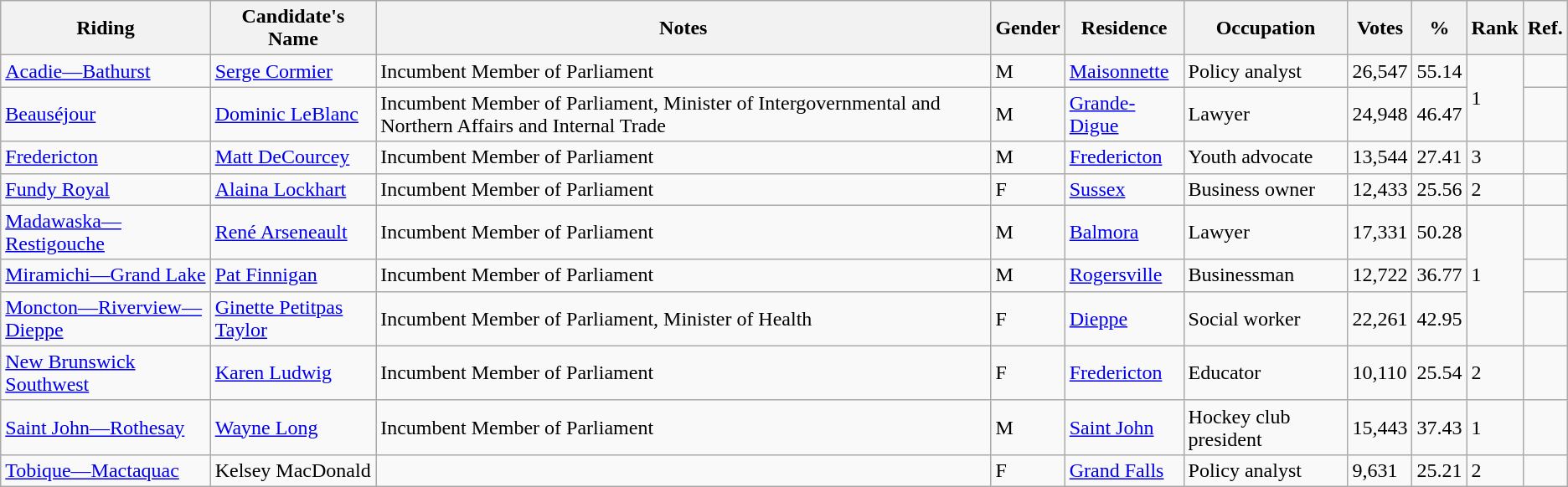<table class="wikitable sortable">
<tr>
<th>Riding</th>
<th>Candidate's Name</th>
<th>Notes</th>
<th>Gender</th>
<th>Residence</th>
<th>Occupation</th>
<th>Votes</th>
<th>%</th>
<th>Rank</th>
<th>Ref.</th>
</tr>
<tr>
<td><a href='#'>Acadie—Bathurst</a></td>
<td><a href='#'>Serge Cormier</a></td>
<td>Incumbent Member of Parliament</td>
<td>M</td>
<td><a href='#'>Maisonnette</a></td>
<td>Policy analyst</td>
<td>26,547</td>
<td>55.14</td>
<td rowspan="2">1</td>
<td></td>
</tr>
<tr>
<td><a href='#'>Beauséjour</a></td>
<td><a href='#'>Dominic LeBlanc</a></td>
<td>Incumbent Member of Parliament, Minister of Intergovernmental and Northern Affairs and Internal Trade</td>
<td>M</td>
<td><a href='#'>Grande-Digue</a></td>
<td>Lawyer</td>
<td>24,948</td>
<td>46.47</td>
<td></td>
</tr>
<tr>
<td><a href='#'>Fredericton</a></td>
<td><a href='#'>Matt DeCourcey</a></td>
<td>Incumbent Member of Parliament</td>
<td>M</td>
<td><a href='#'>Fredericton</a></td>
<td>Youth advocate</td>
<td>13,544</td>
<td>27.41</td>
<td>3</td>
<td></td>
</tr>
<tr>
<td><a href='#'>Fundy Royal</a></td>
<td><a href='#'>Alaina Lockhart</a></td>
<td>Incumbent Member of Parliament</td>
<td>F</td>
<td><a href='#'>Sussex</a></td>
<td>Business owner</td>
<td>12,433</td>
<td>25.56</td>
<td>2</td>
<td></td>
</tr>
<tr>
<td><a href='#'>Madawaska—Restigouche</a></td>
<td><a href='#'>René Arseneault</a></td>
<td>Incumbent Member of Parliament</td>
<td>M</td>
<td><a href='#'>Balmora</a></td>
<td>Lawyer</td>
<td>17,331</td>
<td>50.28</td>
<td rowspan="3">1</td>
<td></td>
</tr>
<tr>
<td><a href='#'>Miramichi—Grand Lake</a></td>
<td><a href='#'>Pat Finnigan</a></td>
<td>Incumbent Member of Parliament</td>
<td>M</td>
<td><a href='#'>Rogersville</a></td>
<td>Businessman</td>
<td>12,722</td>
<td>36.77</td>
<td></td>
</tr>
<tr>
<td><a href='#'>Moncton—Riverview—Dieppe</a></td>
<td><a href='#'>Ginette Petitpas Taylor</a></td>
<td>Incumbent Member of Parliament, Minister of Health</td>
<td>F</td>
<td><a href='#'>Dieppe</a></td>
<td>Social worker</td>
<td>22,261</td>
<td>42.95</td>
<td></td>
</tr>
<tr>
<td><a href='#'>New Brunswick Southwest</a></td>
<td><a href='#'>Karen Ludwig</a></td>
<td>Incumbent Member of Parliament</td>
<td>F</td>
<td><a href='#'>Fredericton</a></td>
<td>Educator</td>
<td>10,110</td>
<td>25.54</td>
<td>2</td>
<td></td>
</tr>
<tr>
<td><a href='#'>Saint John—Rothesay</a></td>
<td><a href='#'>Wayne Long</a></td>
<td>Incumbent Member of Parliament</td>
<td>M</td>
<td><a href='#'>Saint John</a></td>
<td>Hockey club president</td>
<td>15,443</td>
<td>37.43</td>
<td>1</td>
<td></td>
</tr>
<tr>
<td><a href='#'>Tobique—Mactaquac</a></td>
<td>Kelsey MacDonald</td>
<td></td>
<td>F</td>
<td><a href='#'>Grand Falls</a></td>
<td>Policy analyst</td>
<td>9,631</td>
<td>25.21</td>
<td>2</td>
<td></td>
</tr>
</table>
